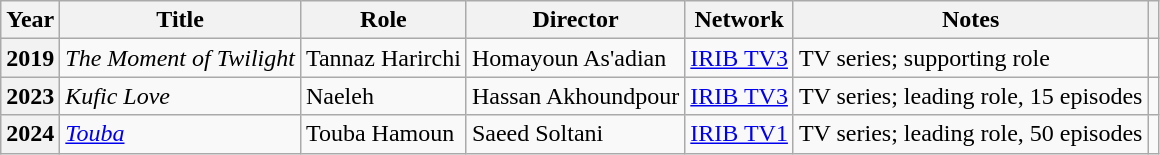<table class="wikitable plainrowheaders sortable" style="font-size:100%">
<tr>
<th scope="col">Year</th>
<th scope="col">Title</th>
<th scope="col">Role</th>
<th scope="col">Director</th>
<th class="unsortable" scope="col">Network</th>
<th scope="col">Notes</th>
<th class="unsortable" scope="col"></th>
</tr>
<tr>
<th scope="row">2019</th>
<td><em>The Moment of Twilight</em></td>
<td>Tannaz Harirchi</td>
<td>Homayoun As'adian</td>
<td><a href='#'>IRIB TV3</a></td>
<td>TV series; supporting role</td>
<td></td>
</tr>
<tr>
<th scope="row">2023</th>
<td><em>Kufic Love</em></td>
<td>Naeleh</td>
<td>Hassan Akhoundpour</td>
<td><a href='#'>IRIB TV3</a></td>
<td>TV series; leading role, 15 episodes</td>
<td></td>
</tr>
<tr>
<th scope="row">2024</th>
<td><em><a href='#'>Touba</a></em></td>
<td>Touba Hamoun</td>
<td>Saeed Soltani</td>
<td><a href='#'>IRIB TV1</a></td>
<td>TV series; leading role, 50 episodes</td>
<td></td>
</tr>
</table>
